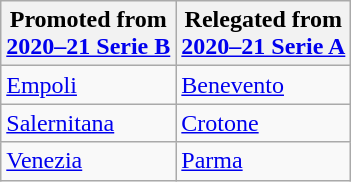<table class="wikitable">
<tr>
<th>Promoted from<br><a href='#'>2020–21 Serie B</a></th>
<th>Relegated from<br><a href='#'>2020–21 Serie A</a></th>
</tr>
<tr>
<td><a href='#'>Empoli</a></td>
<td><a href='#'>Benevento</a></td>
</tr>
<tr>
<td><a href='#'>Salernitana</a></td>
<td><a href='#'>Crotone</a></td>
</tr>
<tr>
<td><a href='#'>Venezia</a></td>
<td><a href='#'>Parma</a></td>
</tr>
</table>
